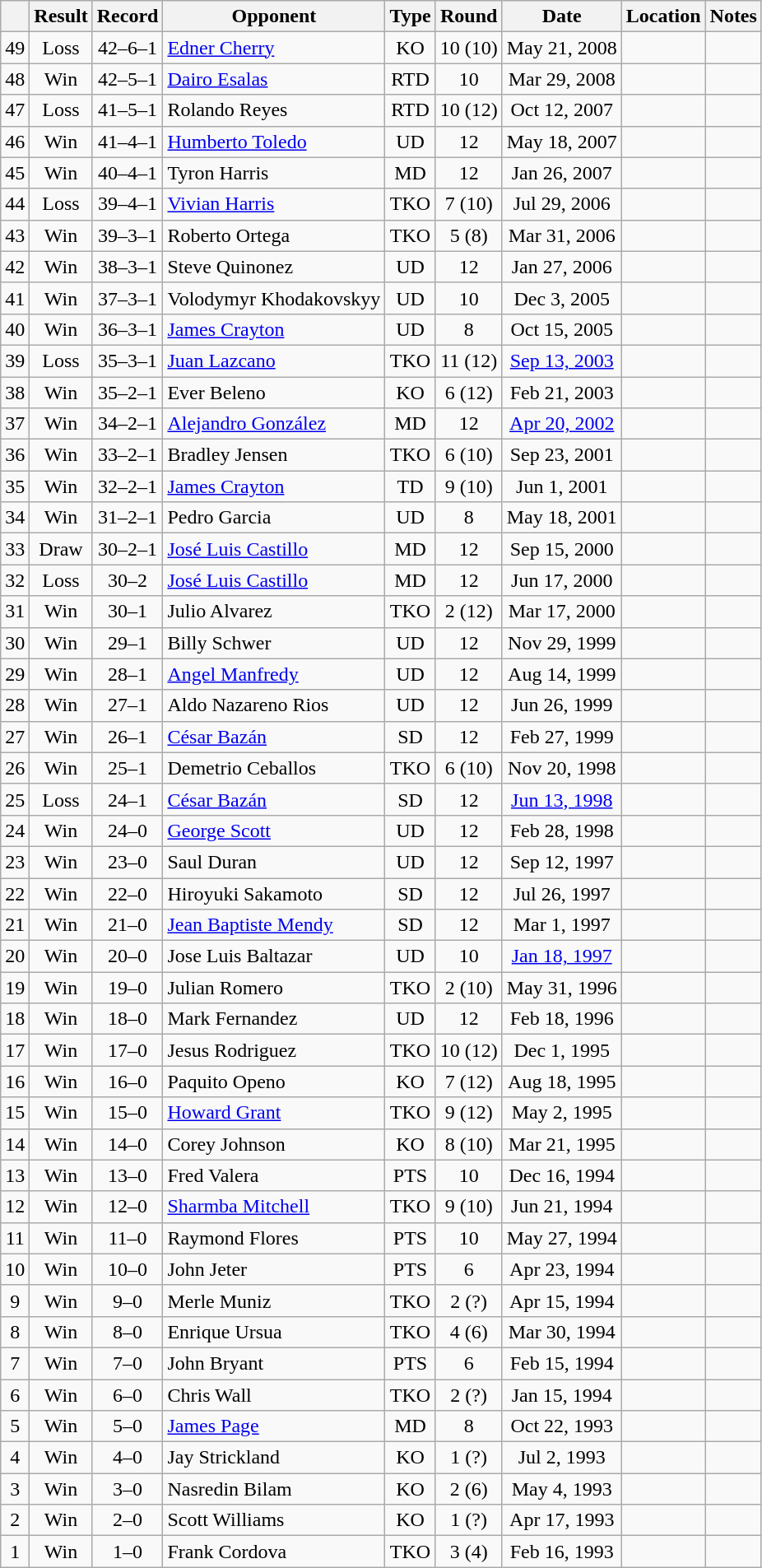<table class=wikitable style=text-align:center>
<tr>
<th></th>
<th>Result</th>
<th>Record</th>
<th>Opponent</th>
<th>Type</th>
<th>Round</th>
<th>Date</th>
<th>Location</th>
<th>Notes</th>
</tr>
<tr>
<td>49</td>
<td>Loss</td>
<td>42–6–1</td>
<td align=left><a href='#'>Edner Cherry</a></td>
<td>KO</td>
<td>10 (10)</td>
<td>May 21, 2008</td>
<td align=left></td>
<td align=left></td>
</tr>
<tr>
<td>48</td>
<td>Win</td>
<td>42–5–1</td>
<td align=left><a href='#'>Dairo Esalas</a></td>
<td>RTD</td>
<td>10</td>
<td>Mar 29, 2008</td>
<td align=left></td>
<td align=left></td>
</tr>
<tr>
<td>47</td>
<td>Loss</td>
<td>41–5–1</td>
<td align=left>Rolando Reyes</td>
<td>RTD</td>
<td>10 (12)</td>
<td>Oct 12, 2007</td>
<td align=left></td>
<td align=left></td>
</tr>
<tr>
<td>46</td>
<td>Win</td>
<td>41–4–1</td>
<td align=left><a href='#'>Humberto Toledo</a></td>
<td>UD</td>
<td>12</td>
<td>May 18, 2007</td>
<td align=left></td>
<td align=left></td>
</tr>
<tr>
<td>45</td>
<td>Win</td>
<td>40–4–1</td>
<td align=left>Tyron Harris</td>
<td>MD</td>
<td>12</td>
<td>Jan 26, 2007</td>
<td align=left></td>
<td align=left></td>
</tr>
<tr>
<td>44</td>
<td>Loss</td>
<td>39–4–1</td>
<td align=left><a href='#'>Vivian Harris</a></td>
<td>TKO</td>
<td>7 (10)</td>
<td>Jul 29, 2006</td>
<td align=left></td>
<td align=left></td>
</tr>
<tr>
<td>43</td>
<td>Win</td>
<td>39–3–1</td>
<td align=left>Roberto Ortega</td>
<td>TKO</td>
<td>5 (8)</td>
<td>Mar 31, 2006</td>
<td align=left></td>
<td align=left></td>
</tr>
<tr>
<td>42</td>
<td>Win</td>
<td>38–3–1</td>
<td align=left>Steve Quinonez</td>
<td>UD</td>
<td>12</td>
<td>Jan 27, 2006</td>
<td align=left></td>
<td align=left></td>
</tr>
<tr>
<td>41</td>
<td>Win</td>
<td>37–3–1</td>
<td align=left>Volodymyr Khodakovskyy</td>
<td>UD</td>
<td>10</td>
<td>Dec 3, 2005</td>
<td align=left></td>
<td align=left></td>
</tr>
<tr>
<td>40</td>
<td>Win</td>
<td>36–3–1</td>
<td align=left><a href='#'>James Crayton</a></td>
<td>UD</td>
<td>8</td>
<td>Oct 15, 2005</td>
<td align=left></td>
<td align=left></td>
</tr>
<tr>
<td>39</td>
<td>Loss</td>
<td>35–3–1</td>
<td align=left><a href='#'>Juan Lazcano</a></td>
<td>TKO</td>
<td>11 (12)</td>
<td><a href='#'>Sep 13, 2003</a></td>
<td align=left></td>
<td align=left></td>
</tr>
<tr>
<td>38</td>
<td>Win</td>
<td>35–2–1</td>
<td align=left>Ever Beleno</td>
<td>KO</td>
<td>6 (12)</td>
<td>Feb 21, 2003</td>
<td align=left></td>
<td align=left></td>
</tr>
<tr>
<td>37</td>
<td>Win</td>
<td>34–2–1</td>
<td align=left><a href='#'>Alejandro González</a></td>
<td>MD</td>
<td>12</td>
<td><a href='#'>Apr 20, 2002</a></td>
<td align=left></td>
<td align=left></td>
</tr>
<tr>
<td>36</td>
<td>Win</td>
<td>33–2–1</td>
<td align=left>Bradley Jensen</td>
<td>TKO</td>
<td>6 (10)</td>
<td>Sep 23, 2001</td>
<td align=left></td>
<td align=left></td>
</tr>
<tr>
<td>35</td>
<td>Win</td>
<td>32–2–1</td>
<td align=left><a href='#'>James Crayton</a></td>
<td>TD</td>
<td>9 (10)</td>
<td>Jun 1, 2001</td>
<td align=left></td>
<td align=left></td>
</tr>
<tr>
<td>34</td>
<td>Win</td>
<td>31–2–1</td>
<td align=left>Pedro Garcia</td>
<td>UD</td>
<td>8</td>
<td>May 18, 2001</td>
<td align=left></td>
<td align=left></td>
</tr>
<tr>
<td>33</td>
<td>Draw</td>
<td>30–2–1</td>
<td align=left><a href='#'>José Luis Castillo</a></td>
<td>MD</td>
<td>12</td>
<td>Sep 15, 2000</td>
<td align=left></td>
<td align=left></td>
</tr>
<tr>
<td>32</td>
<td>Loss</td>
<td>30–2</td>
<td align=left><a href='#'>José Luis Castillo</a></td>
<td>MD</td>
<td>12</td>
<td>Jun 17, 2000</td>
<td align=left></td>
<td align=left></td>
</tr>
<tr>
<td>31</td>
<td>Win</td>
<td>30–1</td>
<td align=left>Julio Alvarez</td>
<td>TKO</td>
<td>2 (12)</td>
<td>Mar 17, 2000</td>
<td align=left></td>
<td align=left></td>
</tr>
<tr>
<td>30</td>
<td>Win</td>
<td>29–1</td>
<td align=left>Billy Schwer</td>
<td>UD</td>
<td>12</td>
<td>Nov 29, 1999</td>
<td align=left></td>
<td align=left></td>
</tr>
<tr>
<td>29</td>
<td>Win</td>
<td>28–1</td>
<td align=left><a href='#'>Angel Manfredy</a></td>
<td>UD</td>
<td>12</td>
<td>Aug 14, 1999</td>
<td align=left></td>
<td align=left></td>
</tr>
<tr>
<td>28</td>
<td>Win</td>
<td>27–1</td>
<td align=left>Aldo Nazareno Rios</td>
<td>UD</td>
<td>12</td>
<td>Jun 26, 1999</td>
<td align=left></td>
<td align=left></td>
</tr>
<tr>
<td>27</td>
<td>Win</td>
<td>26–1</td>
<td align=left><a href='#'>César Bazán</a></td>
<td>SD</td>
<td>12</td>
<td>Feb 27, 1999</td>
<td align=left></td>
<td align=left></td>
</tr>
<tr>
<td>26</td>
<td>Win</td>
<td>25–1</td>
<td align=left>Demetrio Ceballos</td>
<td>TKO</td>
<td>6 (10)</td>
<td>Nov 20, 1998</td>
<td align=left></td>
<td align=left></td>
</tr>
<tr>
<td>25</td>
<td>Loss</td>
<td>24–1</td>
<td align=left><a href='#'>César Bazán</a></td>
<td>SD</td>
<td>12</td>
<td><a href='#'>Jun 13, 1998</a></td>
<td align=left></td>
<td align=left></td>
</tr>
<tr>
<td>24</td>
<td>Win</td>
<td>24–0</td>
<td align=left><a href='#'>George Scott</a></td>
<td>UD</td>
<td>12</td>
<td>Feb 28, 1998</td>
<td align=left></td>
<td align=left></td>
</tr>
<tr>
<td>23</td>
<td>Win</td>
<td>23–0</td>
<td align=left>Saul Duran</td>
<td>UD</td>
<td>12</td>
<td>Sep 12, 1997</td>
<td align=left></td>
<td align=left></td>
</tr>
<tr>
<td>22</td>
<td>Win</td>
<td>22–0</td>
<td align=left>Hiroyuki Sakamoto</td>
<td>SD</td>
<td>12</td>
<td>Jul 26, 1997</td>
<td align=left></td>
<td align=left></td>
</tr>
<tr>
<td>21</td>
<td>Win</td>
<td>21–0</td>
<td align=left><a href='#'>Jean Baptiste Mendy</a></td>
<td>SD</td>
<td>12</td>
<td>Mar 1, 1997</td>
<td align=left></td>
<td align=left></td>
</tr>
<tr>
<td>20</td>
<td>Win</td>
<td>20–0</td>
<td align=left>Jose Luis Baltazar</td>
<td>UD</td>
<td>10</td>
<td><a href='#'>Jan 18, 1997</a></td>
<td align=left></td>
<td align=left></td>
</tr>
<tr>
<td>19</td>
<td>Win</td>
<td>19–0</td>
<td align=left>Julian Romero</td>
<td>TKO</td>
<td>2 (10)</td>
<td>May 31, 1996</td>
<td align=left></td>
<td align=left></td>
</tr>
<tr>
<td>18</td>
<td>Win</td>
<td>18–0</td>
<td align=left>Mark Fernandez</td>
<td>UD</td>
<td>12</td>
<td>Feb 18, 1996</td>
<td align=left></td>
<td align=left></td>
</tr>
<tr>
<td>17</td>
<td>Win</td>
<td>17–0</td>
<td align=left>Jesus Rodriguez</td>
<td>TKO</td>
<td>10 (12)</td>
<td>Dec 1, 1995</td>
<td align=left></td>
<td align=left></td>
</tr>
<tr>
<td>16</td>
<td>Win</td>
<td>16–0</td>
<td align=left>Paquito Openo</td>
<td>KO</td>
<td>7 (12)</td>
<td>Aug 18, 1995</td>
<td align=left></td>
<td align=left></td>
</tr>
<tr>
<td>15</td>
<td>Win</td>
<td>15–0</td>
<td align=left><a href='#'>Howard Grant</a></td>
<td>TKO</td>
<td>9 (12)</td>
<td>May 2, 1995</td>
<td align=left></td>
<td align=left></td>
</tr>
<tr>
<td>14</td>
<td>Win</td>
<td>14–0</td>
<td align=left>Corey Johnson</td>
<td>KO</td>
<td>8 (10)</td>
<td>Mar 21, 1995</td>
<td align=left></td>
<td align=left></td>
</tr>
<tr>
<td>13</td>
<td>Win</td>
<td>13–0</td>
<td align=left>Fred Valera</td>
<td>PTS</td>
<td>10</td>
<td>Dec 16, 1994</td>
<td align=left></td>
<td align=left></td>
</tr>
<tr>
<td>12</td>
<td>Win</td>
<td>12–0</td>
<td align=left><a href='#'>Sharmba Mitchell</a></td>
<td>TKO</td>
<td>9 (10)</td>
<td>Jun 21, 1994</td>
<td align=left></td>
<td align=left></td>
</tr>
<tr>
<td>11</td>
<td>Win</td>
<td>11–0</td>
<td align=left>Raymond Flores</td>
<td>PTS</td>
<td>10</td>
<td>May 27, 1994</td>
<td align=left></td>
<td align=left></td>
</tr>
<tr>
<td>10</td>
<td>Win</td>
<td>10–0</td>
<td align=left>John Jeter</td>
<td>PTS</td>
<td>6</td>
<td>Apr 23, 1994</td>
<td align=left></td>
<td align=left></td>
</tr>
<tr>
<td>9</td>
<td>Win</td>
<td>9–0</td>
<td align=left>Merle Muniz</td>
<td>TKO</td>
<td>2 (?)</td>
<td>Apr 15, 1994</td>
<td align=left></td>
<td align=left></td>
</tr>
<tr>
<td>8</td>
<td>Win</td>
<td>8–0</td>
<td align=left>Enrique Ursua</td>
<td>TKO</td>
<td>4 (6)</td>
<td>Mar 30, 1994</td>
<td align=left></td>
<td align=left></td>
</tr>
<tr>
<td>7</td>
<td>Win</td>
<td>7–0</td>
<td align=left>John Bryant</td>
<td>PTS</td>
<td>6</td>
<td>Feb 15, 1994</td>
<td align=left></td>
<td align=left></td>
</tr>
<tr>
<td>6</td>
<td>Win</td>
<td>6–0</td>
<td align=left>Chris Wall</td>
<td>TKO</td>
<td>2 (?)</td>
<td>Jan 15, 1994</td>
<td align=left></td>
<td align=left></td>
</tr>
<tr>
<td>5</td>
<td>Win</td>
<td>5–0</td>
<td align=left><a href='#'>James Page</a></td>
<td>MD</td>
<td>8</td>
<td>Oct 22, 1993</td>
<td align=left></td>
<td align=left></td>
</tr>
<tr>
<td>4</td>
<td>Win</td>
<td>4–0</td>
<td align=left>Jay Strickland</td>
<td>KO</td>
<td>1 (?)</td>
<td>Jul 2, 1993</td>
<td align=left></td>
<td align=left></td>
</tr>
<tr>
<td>3</td>
<td>Win</td>
<td>3–0</td>
<td align=left>Nasredin Bilam</td>
<td>KO</td>
<td>2 (6)</td>
<td>May 4, 1993</td>
<td align=left></td>
<td align=left></td>
</tr>
<tr>
<td>2</td>
<td>Win</td>
<td>2–0</td>
<td align=left>Scott Williams</td>
<td>KO</td>
<td>1 (?)</td>
<td>Apr 17, 1993</td>
<td align=left></td>
<td align=left></td>
</tr>
<tr>
<td>1</td>
<td>Win</td>
<td>1–0</td>
<td align=left>Frank Cordova</td>
<td>TKO</td>
<td>3 (4)</td>
<td>Feb 16, 1993</td>
<td align=left></td>
<td align=left></td>
</tr>
</table>
